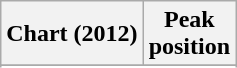<table class="wikitable sortable plainrowheaders">
<tr>
<th scope="col">Chart (2012)</th>
<th scope="col">Peak<br>position</th>
</tr>
<tr>
</tr>
<tr>
</tr>
<tr>
</tr>
</table>
